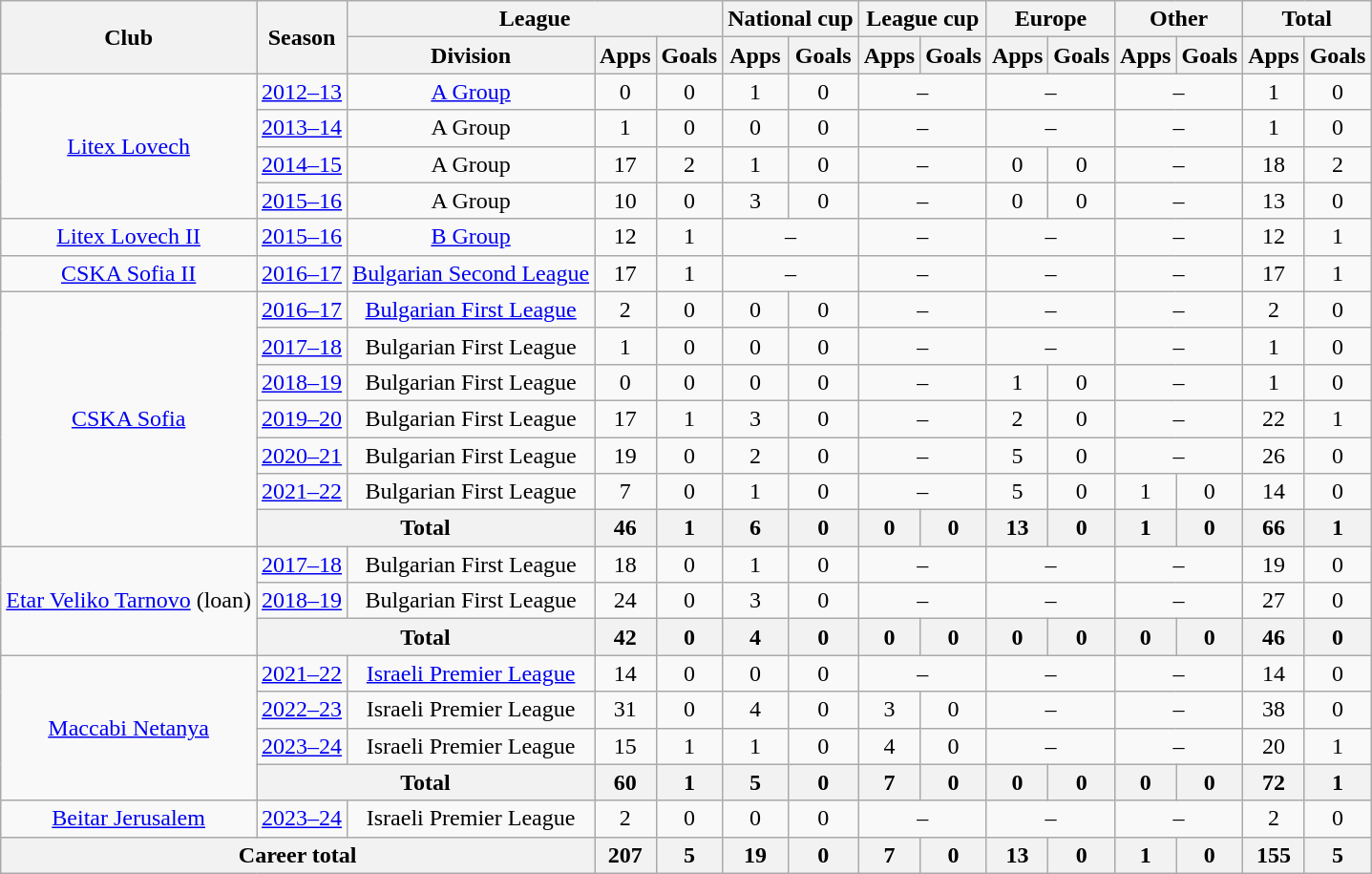<table class="wikitable" style="text-align:center">
<tr>
<th rowspan="2">Club</th>
<th rowspan="2">Season</th>
<th colspan="3">League</th>
<th colspan="2">National cup</th>
<th colspan="2">League cup</th>
<th colspan="2">Europe</th>
<th colspan="2">Other</th>
<th colspan="2">Total</th>
</tr>
<tr>
<th>Division</th>
<th>Apps</th>
<th>Goals</th>
<th>Apps</th>
<th>Goals</th>
<th>Apps</th>
<th>Goals</th>
<th>Apps</th>
<th>Goals</th>
<th>Apps</th>
<th>Goals</th>
<th>Apps</th>
<th>Goals</th>
</tr>
<tr>
<td rowspan="4"><a href='#'>Litex Lovech</a></td>
<td><a href='#'>2012–13</a></td>
<td><a href='#'>A Group</a></td>
<td>0</td>
<td>0</td>
<td>1</td>
<td>0</td>
<td colspan="2">–</td>
<td colspan="2">–</td>
<td colspan="2">–</td>
<td>1</td>
<td>0</td>
</tr>
<tr>
<td><a href='#'>2013–14</a></td>
<td>A Group</td>
<td>1</td>
<td>0</td>
<td>0</td>
<td>0</td>
<td colspan="2">–</td>
<td colspan="2">–</td>
<td colspan="2">–</td>
<td>1</td>
<td>0</td>
</tr>
<tr>
<td><a href='#'>2014–15</a></td>
<td>A Group</td>
<td>17</td>
<td>2</td>
<td>1</td>
<td>0</td>
<td colspan="2">–</td>
<td>0</td>
<td>0</td>
<td colspan="2">–</td>
<td>18</td>
<td>2</td>
</tr>
<tr>
<td><a href='#'>2015–16</a></td>
<td>A Group</td>
<td>10</td>
<td>0</td>
<td>3</td>
<td>0</td>
<td colspan="2">–</td>
<td>0</td>
<td>0</td>
<td colspan="2">–</td>
<td>13</td>
<td>0</td>
</tr>
<tr>
<td><a href='#'>Litex Lovech II</a></td>
<td><a href='#'>2015–16</a></td>
<td><a href='#'>B Group</a></td>
<td>12</td>
<td>1</td>
<td colspan="2">–</td>
<td colspan="2">–</td>
<td colspan="2">–</td>
<td colspan="2">–</td>
<td>12</td>
<td>1</td>
</tr>
<tr>
<td><a href='#'>CSKA Sofia II</a></td>
<td><a href='#'>2016–17</a></td>
<td><a href='#'>Bulgarian Second League</a></td>
<td>17</td>
<td>1</td>
<td colspan="2">–</td>
<td colspan="2">–</td>
<td colspan="2">–</td>
<td colspan="2">–</td>
<td>17</td>
<td>1</td>
</tr>
<tr>
<td rowspan="7"><a href='#'>CSKA Sofia</a></td>
<td><a href='#'>2016–17</a></td>
<td><a href='#'>Bulgarian First League</a></td>
<td>2</td>
<td>0</td>
<td>0</td>
<td>0</td>
<td colspan="2">–</td>
<td colspan="2">–</td>
<td colspan="2">–</td>
<td>2</td>
<td>0</td>
</tr>
<tr>
<td><a href='#'>2017–18</a></td>
<td>Bulgarian First League</td>
<td>1</td>
<td>0</td>
<td>0</td>
<td>0</td>
<td colspan="2">–</td>
<td colspan="2">–</td>
<td colspan="2">–</td>
<td>1</td>
<td>0</td>
</tr>
<tr>
<td><a href='#'>2018–19</a></td>
<td>Bulgarian First League</td>
<td>0</td>
<td>0</td>
<td>0</td>
<td>0</td>
<td colspan="2">–</td>
<td>1</td>
<td>0</td>
<td colspan="2">–</td>
<td>1</td>
<td>0</td>
</tr>
<tr>
<td><a href='#'>2019–20</a></td>
<td>Bulgarian First League</td>
<td>17</td>
<td>1</td>
<td>3</td>
<td>0</td>
<td colspan="2">–</td>
<td>2</td>
<td>0</td>
<td colspan="2">–</td>
<td>22</td>
<td>1</td>
</tr>
<tr>
<td><a href='#'>2020–21</a></td>
<td>Bulgarian First League</td>
<td>19</td>
<td>0</td>
<td>2</td>
<td>0</td>
<td colspan="2">–</td>
<td>5</td>
<td>0</td>
<td colspan="2">–</td>
<td>26</td>
<td>0</td>
</tr>
<tr>
<td><a href='#'>2021–22</a></td>
<td>Bulgarian First League</td>
<td>7</td>
<td>0</td>
<td>1</td>
<td>0</td>
<td colspan="2">–</td>
<td>5</td>
<td>0</td>
<td>1</td>
<td>0</td>
<td>14</td>
<td>0</td>
</tr>
<tr>
<th colspan="2">Total</th>
<th>46</th>
<th>1</th>
<th>6</th>
<th>0</th>
<th>0</th>
<th>0</th>
<th>13</th>
<th>0</th>
<th>1</th>
<th>0</th>
<th>66</th>
<th>1</th>
</tr>
<tr>
<td rowspan="3"><a href='#'>Etar Veliko Tarnovo</a> (loan)</td>
<td><a href='#'>2017–18</a></td>
<td>Bulgarian First League</td>
<td>18</td>
<td>0</td>
<td>1</td>
<td>0</td>
<td colspan="2">–</td>
<td colspan="2">–</td>
<td colspan="2">–</td>
<td>19</td>
<td>0</td>
</tr>
<tr>
<td><a href='#'>2018–19</a></td>
<td>Bulgarian First League</td>
<td>24</td>
<td>0</td>
<td>3</td>
<td>0</td>
<td colspan="2">–</td>
<td colspan="2">–</td>
<td colspan="2">–</td>
<td>27</td>
<td>0</td>
</tr>
<tr>
<th colspan="2">Total</th>
<th>42</th>
<th>0</th>
<th>4</th>
<th>0</th>
<th>0</th>
<th>0</th>
<th>0</th>
<th>0</th>
<th>0</th>
<th>0</th>
<th>46</th>
<th>0</th>
</tr>
<tr>
<td rowspan="4"><a href='#'>Maccabi Netanya</a></td>
<td><a href='#'>2021–22</a></td>
<td><a href='#'>Israeli Premier League</a></td>
<td>14</td>
<td>0</td>
<td>0</td>
<td>0</td>
<td colspan="2">–</td>
<td colspan="2">–</td>
<td colspan="2">–</td>
<td>14</td>
<td>0</td>
</tr>
<tr>
<td><a href='#'>2022–23</a></td>
<td>Israeli Premier League</td>
<td>31</td>
<td>0</td>
<td>4</td>
<td>0</td>
<td>3</td>
<td>0</td>
<td colspan="2">–</td>
<td colspan="2">–</td>
<td>38</td>
<td>0</td>
</tr>
<tr>
<td><a href='#'>2023–24</a></td>
<td>Israeli Premier League</td>
<td>15</td>
<td>1</td>
<td>1</td>
<td>0</td>
<td>4</td>
<td>0</td>
<td colspan="2">–</td>
<td colspan="2">–</td>
<td>20</td>
<td>1</td>
</tr>
<tr>
<th colspan="2">Total</th>
<th>60</th>
<th>1</th>
<th>5</th>
<th>0</th>
<th>7</th>
<th>0</th>
<th>0</th>
<th>0</th>
<th>0</th>
<th>0</th>
<th>72</th>
<th>1</th>
</tr>
<tr>
<td><a href='#'>Beitar Jerusalem</a></td>
<td><a href='#'>2023–24</a></td>
<td>Israeli Premier League</td>
<td>2</td>
<td>0</td>
<td>0</td>
<td>0</td>
<td colspan="2">–</td>
<td colspan="2">–</td>
<td colspan="2">–</td>
<td>2</td>
<td>0</td>
</tr>
<tr>
<th colspan="3">Career total</th>
<th>207</th>
<th>5</th>
<th>19</th>
<th>0</th>
<th>7</th>
<th>0</th>
<th>13</th>
<th>0</th>
<th>1</th>
<th>0</th>
<th>155</th>
<th>5</th>
</tr>
</table>
